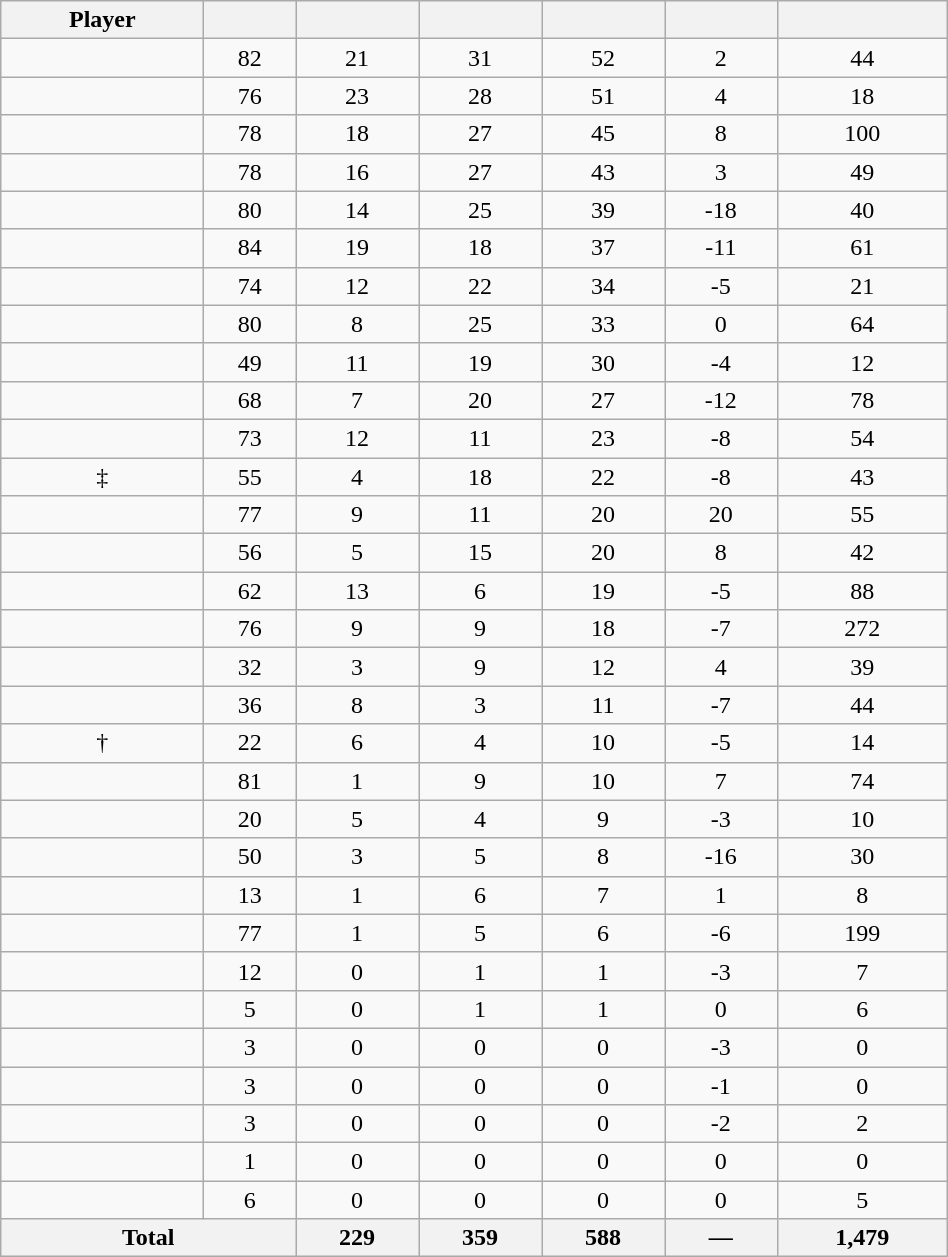<table class="wikitable sortable" style="width:50%;">
<tr>
<th>Player</th>
<th></th>
<th></th>
<th></th>
<th></th>
<th data-sort-type="number"></th>
<th></th>
</tr>
<tr align=center>
<td></td>
<td>82</td>
<td>21</td>
<td>31</td>
<td>52</td>
<td>2</td>
<td>44</td>
</tr>
<tr align=center>
<td></td>
<td>76</td>
<td>23</td>
<td>28</td>
<td>51</td>
<td>4</td>
<td>18</td>
</tr>
<tr align=center>
<td></td>
<td>78</td>
<td>18</td>
<td>27</td>
<td>45</td>
<td>8</td>
<td>100</td>
</tr>
<tr align=center>
<td></td>
<td>78</td>
<td>16</td>
<td>27</td>
<td>43</td>
<td>3</td>
<td>49</td>
</tr>
<tr align=center>
<td></td>
<td>80</td>
<td>14</td>
<td>25</td>
<td>39</td>
<td>-18</td>
<td>40</td>
</tr>
<tr align=center>
<td></td>
<td>84</td>
<td>19</td>
<td>18</td>
<td>37</td>
<td>-11</td>
<td>61</td>
</tr>
<tr align=center>
<td></td>
<td>74</td>
<td>12</td>
<td>22</td>
<td>34</td>
<td>-5</td>
<td>21</td>
</tr>
<tr align=center>
<td></td>
<td>80</td>
<td>8</td>
<td>25</td>
<td>33</td>
<td>0</td>
<td>64</td>
</tr>
<tr align=center>
<td></td>
<td>49</td>
<td>11</td>
<td>19</td>
<td>30</td>
<td>-4</td>
<td>12</td>
</tr>
<tr align=center>
<td></td>
<td>68</td>
<td>7</td>
<td>20</td>
<td>27</td>
<td>-12</td>
<td>78</td>
</tr>
<tr align=center>
<td></td>
<td>73</td>
<td>12</td>
<td>11</td>
<td>23</td>
<td>-8</td>
<td>54</td>
</tr>
<tr align=center>
<td> ‡</td>
<td>55</td>
<td>4</td>
<td>18</td>
<td>22</td>
<td>-8</td>
<td>43</td>
</tr>
<tr align=center>
<td></td>
<td>77</td>
<td>9</td>
<td>11</td>
<td>20</td>
<td>20</td>
<td>55</td>
</tr>
<tr align=center>
<td></td>
<td>56</td>
<td>5</td>
<td>15</td>
<td>20</td>
<td>8</td>
<td>42</td>
</tr>
<tr align=center>
<td></td>
<td>62</td>
<td>13</td>
<td>6</td>
<td>19</td>
<td>-5</td>
<td>88</td>
</tr>
<tr align=center>
<td></td>
<td>76</td>
<td>9</td>
<td>9</td>
<td>18</td>
<td>-7</td>
<td>272</td>
</tr>
<tr align=center>
<td></td>
<td>32</td>
<td>3</td>
<td>9</td>
<td>12</td>
<td>4</td>
<td>39</td>
</tr>
<tr align=center>
<td></td>
<td>36</td>
<td>8</td>
<td>3</td>
<td>11</td>
<td>-7</td>
<td>44</td>
</tr>
<tr align=center>
<td> †</td>
<td>22</td>
<td>6</td>
<td>4</td>
<td>10</td>
<td>-5</td>
<td>14</td>
</tr>
<tr align=center>
<td></td>
<td>81</td>
<td>1</td>
<td>9</td>
<td>10</td>
<td>7</td>
<td>74</td>
</tr>
<tr align=center>
<td></td>
<td>20</td>
<td>5</td>
<td>4</td>
<td>9</td>
<td>-3</td>
<td>10</td>
</tr>
<tr align=center>
<td></td>
<td>50</td>
<td>3</td>
<td>5</td>
<td>8</td>
<td>-16</td>
<td>30</td>
</tr>
<tr align=center>
<td></td>
<td>13</td>
<td>1</td>
<td>6</td>
<td>7</td>
<td>1</td>
<td>8</td>
</tr>
<tr align=center>
<td></td>
<td>77</td>
<td>1</td>
<td>5</td>
<td>6</td>
<td>-6</td>
<td>199</td>
</tr>
<tr align=center>
<td></td>
<td>12</td>
<td>0</td>
<td>1</td>
<td>1</td>
<td>-3</td>
<td>7</td>
</tr>
<tr align=center>
<td></td>
<td>5</td>
<td>0</td>
<td>1</td>
<td>1</td>
<td>0</td>
<td>6</td>
</tr>
<tr align=center>
<td></td>
<td>3</td>
<td>0</td>
<td>0</td>
<td>0</td>
<td>-3</td>
<td>0</td>
</tr>
<tr align=center>
<td></td>
<td>3</td>
<td>0</td>
<td>0</td>
<td>0</td>
<td>-1</td>
<td>0</td>
</tr>
<tr align=center>
<td></td>
<td>3</td>
<td>0</td>
<td>0</td>
<td>0</td>
<td>-2</td>
<td>2</td>
</tr>
<tr align=center>
<td></td>
<td>1</td>
<td>0</td>
<td>0</td>
<td>0</td>
<td>0</td>
<td>0</td>
</tr>
<tr align=center>
<td></td>
<td>6</td>
<td>0</td>
<td>0</td>
<td>0</td>
<td>0</td>
<td>5</td>
</tr>
<tr class="sortbotom">
<th colspan=2>Total</th>
<th>229</th>
<th>359</th>
<th>588</th>
<th>—</th>
<th>1,479</th>
</tr>
</table>
